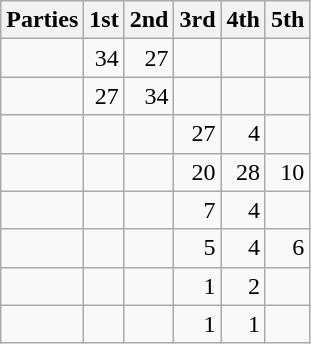<table class="wikitable" style="text-align:right;">
<tr>
<th style="text-align:left;">Parties</th>
<th>1st</th>
<th>2nd</th>
<th>3rd</th>
<th>4th</th>
<th>5th</th>
</tr>
<tr>
<td style="text-align:left;"></td>
<td>34</td>
<td>27</td>
<td></td>
<td></td>
<td></td>
</tr>
<tr>
<td style="text-align:left;"></td>
<td>27</td>
<td>34</td>
<td></td>
<td></td>
<td></td>
</tr>
<tr>
<td style="text-align:left;"></td>
<td></td>
<td></td>
<td>27</td>
<td>4</td>
<td></td>
</tr>
<tr>
<td style="text-align:left;"></td>
<td></td>
<td></td>
<td>20</td>
<td>28</td>
<td>10</td>
</tr>
<tr>
<td style="text-align:left;"></td>
<td></td>
<td></td>
<td>7</td>
<td>4</td>
<td></td>
</tr>
<tr>
<td style="text-align:left;"></td>
<td></td>
<td></td>
<td>5</td>
<td>4</td>
<td>6</td>
</tr>
<tr>
<td style="text-align:left;"></td>
<td></td>
<td></td>
<td>1</td>
<td>2</td>
<td></td>
</tr>
<tr>
<td style="text-align:left;"></td>
<td></td>
<td></td>
<td>1</td>
<td>1</td>
<td></td>
</tr>
</table>
